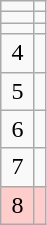<table class="wikitable">
<tr>
<td align=center  width=15></td>
<td></td>
</tr>
<tr>
<td align=center></td>
<td></td>
</tr>
<tr>
<td align=center></td>
<td></td>
</tr>
<tr>
<td align=center>4</td>
<td></td>
</tr>
<tr>
<td align=center>5</td>
<td></td>
</tr>
<tr>
<td align=center>6</td>
<td></td>
</tr>
<tr>
<td align=center>7</td>
<td></td>
</tr>
<tr>
<td bgcolor="#ffcccc" align=center>8</td>
<td bgcolor="#ffcccc"></td>
</tr>
</table>
